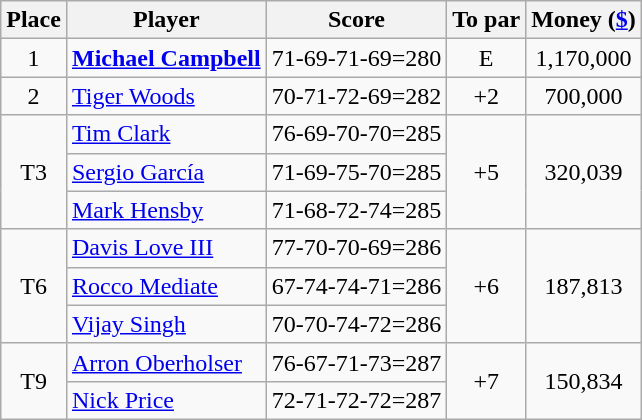<table class="wikitable">
<tr>
<th>Place</th>
<th>Player</th>
<th>Score</th>
<th>To par</th>
<th>Money (<a href='#'>$</a>)</th>
</tr>
<tr>
<td align=center>1</td>
<td> <strong><a href='#'>Michael Campbell</a></strong></td>
<td>71-69-71-69=280</td>
<td align=center>E</td>
<td align=center>1,170,000</td>
</tr>
<tr>
<td align=center>2</td>
<td> <a href='#'>Tiger Woods</a></td>
<td>70-71-72-69=282</td>
<td align=center>+2</td>
<td align=center>700,000</td>
</tr>
<tr>
<td rowspan="3" align=center>T3</td>
<td> <a href='#'>Tim Clark</a></td>
<td>76-69-70-70=285</td>
<td rowspan="3" align=center>+5</td>
<td rowspan="3" align=center>320,039</td>
</tr>
<tr>
<td> <a href='#'>Sergio García</a></td>
<td>71-69-75-70=285</td>
</tr>
<tr>
<td> <a href='#'>Mark Hensby</a></td>
<td>71-68-72-74=285</td>
</tr>
<tr>
<td rowspan="3" align=center>T6</td>
<td> <a href='#'>Davis Love III</a></td>
<td>77-70-70-69=286</td>
<td rowspan="3" align=center>+6</td>
<td rowspan="3" align=center>187,813</td>
</tr>
<tr>
<td> <a href='#'>Rocco Mediate</a></td>
<td>67-74-74-71=286</td>
</tr>
<tr>
<td> <a href='#'>Vijay Singh</a></td>
<td>70-70-74-72=286</td>
</tr>
<tr>
<td rowspan="2" align=center>T9</td>
<td> <a href='#'>Arron Oberholser</a></td>
<td>76-67-71-73=287</td>
<td rowspan="2" align=center>+7</td>
<td rowspan="2" align=center>150,834</td>
</tr>
<tr>
<td> <a href='#'>Nick Price</a></td>
<td>72-71-72-72=287</td>
</tr>
</table>
